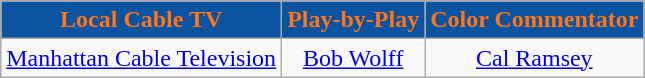<table class="wikitable">
<tr>
<th style="color:#FF7518; background:#0953a0;">Local Cable TV</th>
<th style="color:#FF7518; background:#0953a0;">Play-by-Play</th>
<th style="color:#FF7518; background:#0953a0;">Color Commentator</th>
</tr>
<tr style="text-align: center">
<td><a href='#'>Manhattan Cable Television</a></td>
<td><a href='#'>Bob Wolff</a></td>
<td><a href='#'>Cal Ramsey</a></td>
</tr>
</table>
